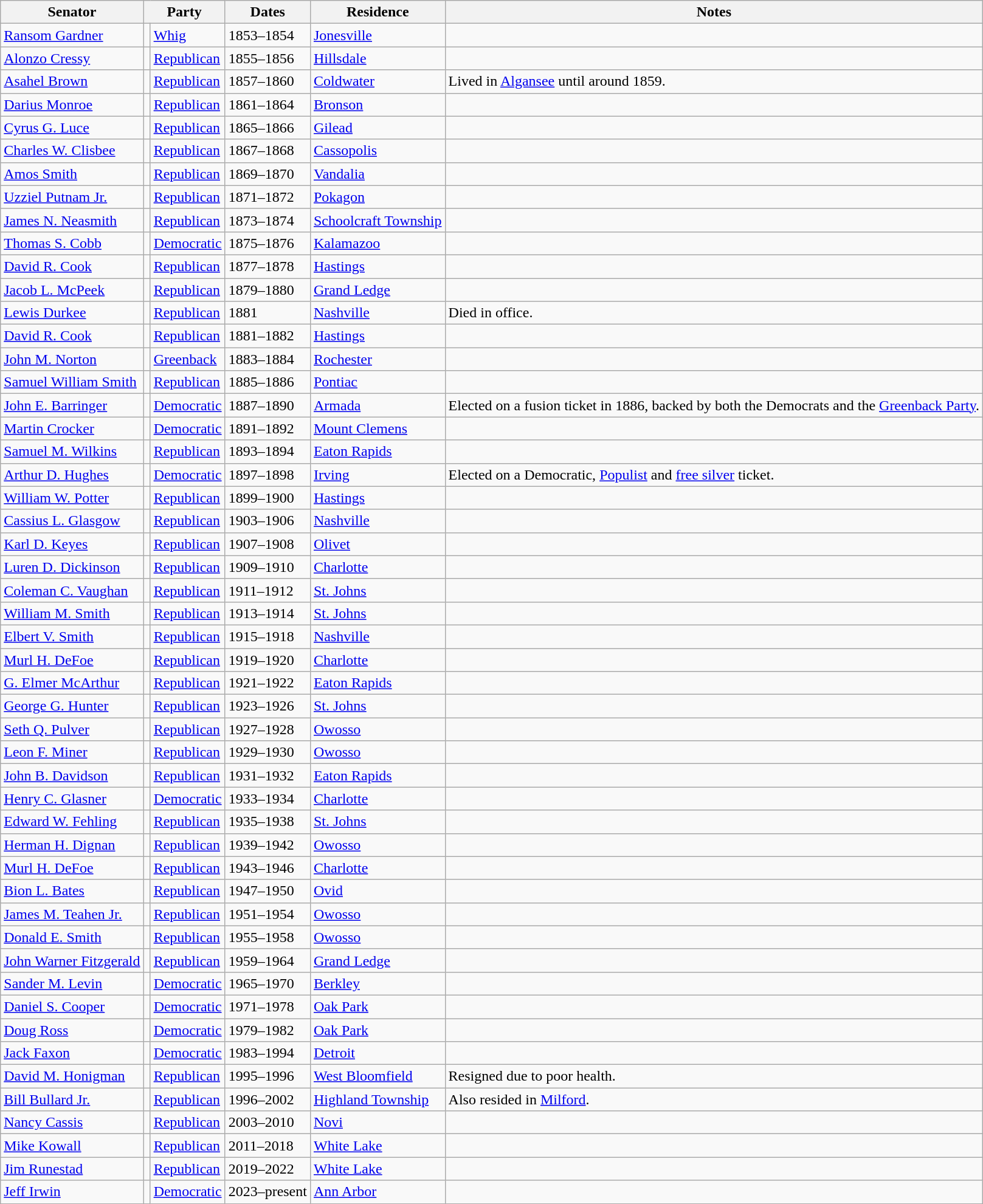<table class=wikitable>
<tr valign=bottom>
<th>Senator</th>
<th colspan="2">Party</th>
<th>Dates</th>
<th>Residence</th>
<th>Notes</th>
</tr>
<tr>
<td><a href='#'>Ransom Gardner</a></td>
<td bgcolor=></td>
<td><a href='#'>Whig</a></td>
<td>1853–1854</td>
<td><a href='#'>Jonesville</a></td>
<td></td>
</tr>
<tr>
<td><a href='#'>Alonzo Cressy</a></td>
<td bgcolor=></td>
<td><a href='#'>Republican</a></td>
<td>1855–1856</td>
<td><a href='#'>Hillsdale</a></td>
<td></td>
</tr>
<tr>
<td><a href='#'>Asahel Brown</a></td>
<td bgcolor=></td>
<td><a href='#'>Republican</a></td>
<td>1857–1860</td>
<td><a href='#'>Coldwater</a></td>
<td>Lived in <a href='#'>Algansee</a> until around 1859.</td>
</tr>
<tr>
<td><a href='#'>Darius Monroe</a></td>
<td bgcolor=></td>
<td><a href='#'>Republican</a></td>
<td>1861–1864</td>
<td><a href='#'>Bronson</a></td>
<td></td>
</tr>
<tr>
<td><a href='#'>Cyrus G. Luce</a></td>
<td bgcolor=></td>
<td><a href='#'>Republican</a></td>
<td>1865–1866</td>
<td><a href='#'>Gilead</a></td>
<td></td>
</tr>
<tr>
<td><a href='#'>Charles W. Clisbee</a></td>
<td bgcolor=></td>
<td><a href='#'>Republican</a></td>
<td>1867–1868</td>
<td><a href='#'>Cassopolis</a></td>
<td></td>
</tr>
<tr>
<td><a href='#'>Amos Smith</a></td>
<td bgcolor=></td>
<td><a href='#'>Republican</a></td>
<td>1869–1870</td>
<td><a href='#'>Vandalia</a></td>
<td></td>
</tr>
<tr>
<td><a href='#'>Uzziel Putnam Jr.</a></td>
<td bgcolor=></td>
<td><a href='#'>Republican</a></td>
<td>1871–1872</td>
<td><a href='#'>Pokagon</a></td>
<td></td>
</tr>
<tr>
<td><a href='#'>James N. Neasmith</a></td>
<td bgcolor=></td>
<td><a href='#'>Republican</a></td>
<td>1873–1874</td>
<td><a href='#'>Schoolcraft Township</a></td>
<td></td>
</tr>
<tr>
<td><a href='#'>Thomas S. Cobb</a></td>
<td bgcolor=></td>
<td><a href='#'>Democratic</a></td>
<td>1875–1876</td>
<td><a href='#'>Kalamazoo</a></td>
<td></td>
</tr>
<tr>
<td><a href='#'>David R. Cook</a></td>
<td bgcolor=></td>
<td><a href='#'>Republican</a></td>
<td>1877–1878</td>
<td><a href='#'>Hastings</a></td>
<td></td>
</tr>
<tr>
<td><a href='#'>Jacob L. McPeek</a></td>
<td bgcolor=></td>
<td><a href='#'>Republican</a></td>
<td>1879–1880</td>
<td><a href='#'>Grand Ledge</a></td>
<td></td>
</tr>
<tr>
<td><a href='#'>Lewis Durkee</a></td>
<td bgcolor=></td>
<td><a href='#'>Republican</a></td>
<td>1881</td>
<td><a href='#'>Nashville</a></td>
<td>Died in office.</td>
</tr>
<tr>
<td><a href='#'>David R. Cook</a></td>
<td bgcolor=></td>
<td><a href='#'>Republican</a></td>
<td>1881–1882</td>
<td><a href='#'>Hastings</a></td>
<td></td>
</tr>
<tr>
<td><a href='#'>John M. Norton</a></td>
<td bgcolor=></td>
<td><a href='#'>Greenback</a></td>
<td>1883–1884</td>
<td><a href='#'>Rochester</a></td>
<td></td>
</tr>
<tr>
<td><a href='#'>Samuel William Smith</a></td>
<td bgcolor=></td>
<td><a href='#'>Republican</a></td>
<td>1885–1886</td>
<td><a href='#'>Pontiac</a></td>
<td></td>
</tr>
<tr>
<td><a href='#'>John E. Barringer</a></td>
<td bgcolor=></td>
<td><a href='#'>Democratic</a></td>
<td>1887–1890</td>
<td><a href='#'>Armada</a></td>
<td>Elected on a fusion ticket in 1886, backed by both the Democrats and the <a href='#'>Greenback Party</a>.</td>
</tr>
<tr>
<td><a href='#'>Martin Crocker</a></td>
<td bgcolor=></td>
<td><a href='#'>Democratic</a></td>
<td>1891–1892</td>
<td><a href='#'>Mount Clemens</a></td>
<td></td>
</tr>
<tr>
<td><a href='#'>Samuel M. Wilkins</a></td>
<td bgcolor=></td>
<td><a href='#'>Republican</a></td>
<td>1893–1894</td>
<td><a href='#'>Eaton Rapids</a></td>
<td></td>
</tr>
<tr>
<td><a href='#'>Arthur D. Hughes</a></td>
<td bgcolor=></td>
<td><a href='#'>Democratic</a></td>
<td>1897–1898</td>
<td><a href='#'>Irving</a></td>
<td>Elected on a Democratic, <a href='#'>Populist</a> and <a href='#'>free silver</a> ticket.</td>
</tr>
<tr>
<td><a href='#'>William W. Potter</a></td>
<td bgcolor=></td>
<td><a href='#'>Republican</a></td>
<td>1899–1900</td>
<td><a href='#'>Hastings</a></td>
<td></td>
</tr>
<tr>
<td><a href='#'>Cassius L. Glasgow</a></td>
<td bgcolor=></td>
<td><a href='#'>Republican</a></td>
<td>1903–1906</td>
<td><a href='#'>Nashville</a></td>
<td></td>
</tr>
<tr>
<td><a href='#'>Karl D. Keyes</a></td>
<td bgcolor=></td>
<td><a href='#'>Republican</a></td>
<td>1907–1908</td>
<td><a href='#'>Olivet</a></td>
<td></td>
</tr>
<tr>
<td><a href='#'>Luren D. Dickinson</a></td>
<td bgcolor=></td>
<td><a href='#'>Republican</a></td>
<td>1909–1910</td>
<td><a href='#'>Charlotte</a></td>
<td></td>
</tr>
<tr>
<td><a href='#'>Coleman C. Vaughan</a></td>
<td bgcolor=></td>
<td><a href='#'>Republican</a></td>
<td>1911–1912</td>
<td><a href='#'>St. Johns</a></td>
<td></td>
</tr>
<tr>
<td><a href='#'>William M. Smith</a></td>
<td bgcolor=></td>
<td><a href='#'>Republican</a></td>
<td>1913–1914</td>
<td><a href='#'>St. Johns</a></td>
<td></td>
</tr>
<tr>
<td><a href='#'>Elbert V. Smith</a></td>
<td bgcolor=></td>
<td><a href='#'>Republican</a></td>
<td>1915–1918</td>
<td><a href='#'>Nashville</a></td>
<td></td>
</tr>
<tr>
<td><a href='#'>Murl H. DeFoe</a></td>
<td bgcolor=></td>
<td><a href='#'>Republican</a></td>
<td>1919–1920</td>
<td><a href='#'>Charlotte</a></td>
<td></td>
</tr>
<tr>
<td><a href='#'>G. Elmer McArthur</a></td>
<td bgcolor=></td>
<td><a href='#'>Republican</a></td>
<td>1921–1922</td>
<td><a href='#'>Eaton Rapids</a></td>
<td></td>
</tr>
<tr>
<td><a href='#'>George G. Hunter</a></td>
<td bgcolor=></td>
<td><a href='#'>Republican</a></td>
<td>1923–1926</td>
<td><a href='#'>St. Johns</a></td>
<td></td>
</tr>
<tr>
<td><a href='#'>Seth Q. Pulver</a></td>
<td bgcolor=></td>
<td><a href='#'>Republican</a></td>
<td>1927–1928</td>
<td><a href='#'>Owosso</a></td>
<td></td>
</tr>
<tr>
<td><a href='#'>Leon F. Miner</a></td>
<td bgcolor=></td>
<td><a href='#'>Republican</a></td>
<td>1929–1930</td>
<td><a href='#'>Owosso</a></td>
<td></td>
</tr>
<tr>
<td><a href='#'>John B. Davidson</a></td>
<td bgcolor=></td>
<td><a href='#'>Republican</a></td>
<td>1931–1932</td>
<td><a href='#'>Eaton Rapids</a></td>
<td></td>
</tr>
<tr>
<td><a href='#'>Henry C. Glasner</a></td>
<td bgcolor=></td>
<td><a href='#'>Democratic</a></td>
<td>1933–1934</td>
<td><a href='#'>Charlotte</a></td>
<td></td>
</tr>
<tr>
<td><a href='#'>Edward W. Fehling</a></td>
<td bgcolor=></td>
<td><a href='#'>Republican</a></td>
<td>1935–1938</td>
<td><a href='#'>St. Johns</a></td>
<td></td>
</tr>
<tr>
<td><a href='#'>Herman H. Dignan</a></td>
<td bgcolor=></td>
<td><a href='#'>Republican</a></td>
<td>1939–1942</td>
<td><a href='#'>Owosso</a></td>
<td></td>
</tr>
<tr>
<td><a href='#'>Murl H. DeFoe</a></td>
<td bgcolor=></td>
<td><a href='#'>Republican</a></td>
<td>1943–1946</td>
<td><a href='#'>Charlotte</a></td>
<td></td>
</tr>
<tr>
<td><a href='#'>Bion L. Bates</a></td>
<td bgcolor=></td>
<td><a href='#'>Republican</a></td>
<td>1947–1950</td>
<td><a href='#'>Ovid</a></td>
<td></td>
</tr>
<tr>
<td><a href='#'>James M. Teahen Jr.</a></td>
<td bgcolor=></td>
<td><a href='#'>Republican</a></td>
<td>1951–1954</td>
<td><a href='#'>Owosso</a></td>
<td></td>
</tr>
<tr>
<td><a href='#'>Donald E. Smith</a></td>
<td bgcolor=></td>
<td><a href='#'>Republican</a></td>
<td>1955–1958</td>
<td><a href='#'>Owosso</a></td>
<td></td>
</tr>
<tr>
<td><a href='#'>John Warner Fitzgerald</a></td>
<td bgcolor=></td>
<td><a href='#'>Republican</a></td>
<td>1959–1964</td>
<td><a href='#'>Grand Ledge</a></td>
<td></td>
</tr>
<tr>
<td><a href='#'>Sander M. Levin</a></td>
<td bgcolor=></td>
<td><a href='#'>Democratic</a></td>
<td>1965–1970</td>
<td><a href='#'>Berkley</a></td>
<td></td>
</tr>
<tr>
<td><a href='#'>Daniel S. Cooper</a></td>
<td bgcolor=></td>
<td><a href='#'>Democratic</a></td>
<td>1971–1978</td>
<td><a href='#'>Oak Park</a></td>
<td></td>
</tr>
<tr>
<td><a href='#'>Doug Ross</a></td>
<td bgcolor=></td>
<td><a href='#'>Democratic</a></td>
<td>1979–1982</td>
<td><a href='#'>Oak Park</a></td>
<td></td>
</tr>
<tr>
<td><a href='#'>Jack Faxon</a></td>
<td bgcolor=></td>
<td><a href='#'>Democratic</a></td>
<td>1983–1994</td>
<td><a href='#'>Detroit</a></td>
<td></td>
</tr>
<tr>
<td><a href='#'>David M. Honigman</a></td>
<td bgcolor=></td>
<td><a href='#'>Republican</a></td>
<td>1995–1996</td>
<td><a href='#'>West Bloomfield</a></td>
<td>Resigned due to poor health.</td>
</tr>
<tr>
<td><a href='#'>Bill Bullard Jr.</a></td>
<td bgcolor=></td>
<td><a href='#'>Republican</a></td>
<td>1996–2002</td>
<td><a href='#'>Highland Township</a></td>
<td>Also resided in <a href='#'>Milford</a>.</td>
</tr>
<tr>
<td><a href='#'>Nancy Cassis</a></td>
<td bgcolor=></td>
<td><a href='#'>Republican</a></td>
<td>2003–2010</td>
<td><a href='#'>Novi</a></td>
<td></td>
</tr>
<tr>
<td><a href='#'>Mike Kowall</a></td>
<td bgcolor=></td>
<td><a href='#'>Republican</a></td>
<td>2011–2018</td>
<td><a href='#'>White Lake</a></td>
<td></td>
</tr>
<tr>
<td><a href='#'>Jim Runestad</a></td>
<td bgcolor=></td>
<td><a href='#'>Republican</a></td>
<td>2019–2022</td>
<td><a href='#'>White Lake</a></td>
<td></td>
</tr>
<tr>
<td><a href='#'>Jeff Irwin</a></td>
<td bgcolor=></td>
<td><a href='#'>Democratic</a></td>
<td>2023–present</td>
<td><a href='#'>Ann Arbor</a></td>
<td></td>
</tr>
</table>
